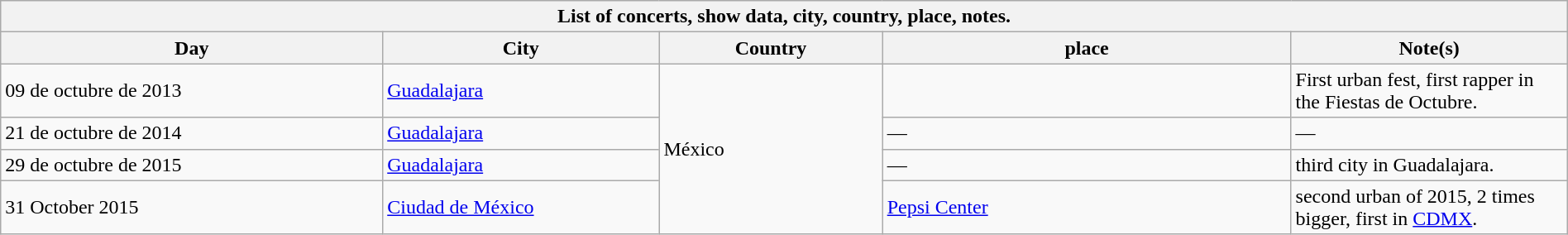<table class="wikitable collapsible collapsed" width="100%">
<tr>
<th colspan="7">List of concerts, show data, city, country, place, notes.</th>
</tr>
<tr>
<th scope="col" style="width:14em;">Day</th>
<th scope="col" style="width:10em;">City</th>
<th scope="col" style="width:8em;">Country</th>
<th scope="col" style="width:15em;">place</th>
<th scope="col" style="width:10em;">Note(s)</th>
</tr>
<tr>
<td>09 de octubre de 2013</td>
<td><a href='#'>Guadalajara</a></td>
<td rowspan="15">México</td>
<td></td>
<td>First urban fest, first rapper in the Fiestas de Octubre.</td>
</tr>
<tr>
<td>21 de octubre de 2014</td>
<td><a href='#'>Guadalajara</a></td>
<td>—</td>
<td>—</td>
</tr>
<tr>
<td>29 de octubre de 2015</td>
<td><a href='#'>Guadalajara</a></td>
<td>—</td>
<td>third city in Guadalajara.</td>
</tr>
<tr>
<td>31 October 2015</td>
<td><a href='#'>Ciudad de México</a></td>
<td><a href='#'>Pepsi Center</a></td>
<td>second urban of 2015, 2 times bigger, first in <a href='#'>CDMX</a>.</td>
</tr>
</table>
